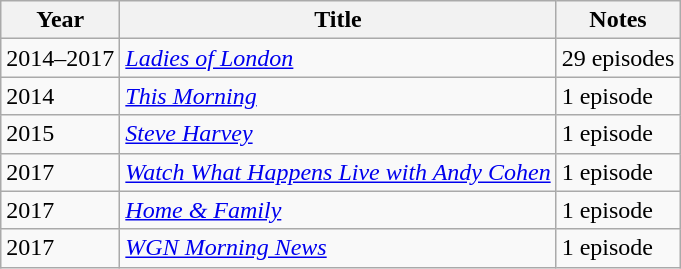<table class="wikitable sortable">
<tr>
<th>Year</th>
<th>Title</th>
<th>Notes</th>
</tr>
<tr>
<td>2014–2017</td>
<td><em><a href='#'>Ladies of London</a></em></td>
<td>29 episodes</td>
</tr>
<tr>
<td>2014</td>
<td><em><a href='#'>This Morning</a></em></td>
<td>1 episode</td>
</tr>
<tr>
<td>2015</td>
<td><em><a href='#'>Steve Harvey</a></em></td>
<td>1 episode</td>
</tr>
<tr>
<td>2017</td>
<td><em><a href='#'>Watch What Happens Live with Andy Cohen</a></em></td>
<td>1 episode</td>
</tr>
<tr>
<td>2017</td>
<td><em><a href='#'>Home & Family</a></em></td>
<td>1 episode</td>
</tr>
<tr>
<td>2017</td>
<td><em><a href='#'>WGN Morning News</a></em></td>
<td>1 episode</td>
</tr>
</table>
